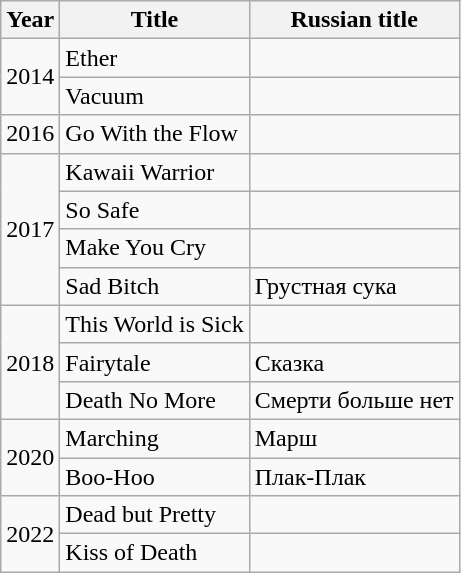<table class="wikitable sortable Wikitable">
<tr>
<th>Year</th>
<th>Title</th>
<th>Russian title</th>
</tr>
<tr>
<td rowspan="2">2014</td>
<td>Ether</td>
<td></td>
</tr>
<tr>
<td>Vacuum</td>
<td></td>
</tr>
<tr>
<td>2016</td>
<td>Go With the Flow</td>
<td></td>
</tr>
<tr>
<td rowspan="4">2017</td>
<td>Kawaii Warrior</td>
<td></td>
</tr>
<tr>
<td>So Safe</td>
<td></td>
</tr>
<tr>
<td>Make You Cry</td>
<td></td>
</tr>
<tr>
<td>Sad Bitch</td>
<td>Грустная сука</td>
</tr>
<tr>
<td rowspan="3">2018</td>
<td>This World is Sick</td>
<td></td>
</tr>
<tr>
<td>Fairytale</td>
<td>Сказка</td>
</tr>
<tr>
<td>Death No More</td>
<td>Смерти больше нет</td>
</tr>
<tr>
<td rowspan="2">2020</td>
<td>Marching</td>
<td>Марш</td>
</tr>
<tr>
<td>Boo-Hoo</td>
<td>Плак-Плак</td>
</tr>
<tr>
<td rowspan="2">2022</td>
<td>Dead but Pretty</td>
<td></td>
</tr>
<tr>
<td>Kiss of Death</td>
<td></td>
</tr>
</table>
